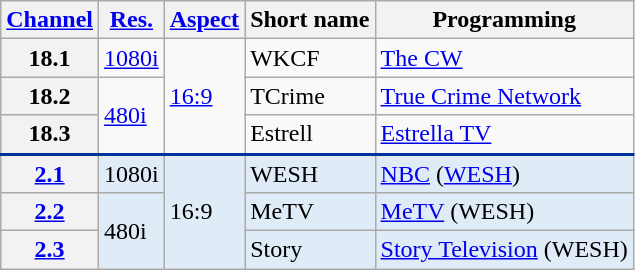<table class="wikitable">
<tr>
<th scope = "col"><a href='#'>Channel</a></th>
<th scope = "col"><a href='#'>Res.</a></th>
<th scope = "col"><a href='#'>Aspect</a></th>
<th scope = "col">Short name</th>
<th scope = "col">Programming</th>
</tr>
<tr>
<th scope = "row">18.1</th>
<td><a href='#'>1080i</a></td>
<td rowspan=3><a href='#'>16:9</a></td>
<td>WKCF</td>
<td><a href='#'>The CW</a></td>
</tr>
<tr>
<th scope = "row">18.2</th>
<td rowspan=2><a href='#'>480i</a></td>
<td>TCrime</td>
<td><a href='#'>True Crime Network</a></td>
</tr>
<tr>
<th scope = "row">18.3</th>
<td>Estrell</td>
<td><a href='#'>Estrella TV</a></td>
</tr>
<tr style="background-color:#DFEBF6; border-top: 2px solid #003399;">
<th scope = "row"><a href='#'>2.1</a></th>
<td>1080i</td>
<td rowspan=3>16:9</td>
<td>WESH</td>
<td><a href='#'>NBC</a> (<a href='#'>WESH</a>)</td>
</tr>
<tr style="background-color:#DFEBF6;">
<th scope = "row"><a href='#'>2.2</a></th>
<td rowspan=2>480i</td>
<td>MeTV</td>
<td><a href='#'>MeTV</a> (WESH)</td>
</tr>
<tr style="background-color:#DFEBF6;">
<th scope = "row"><a href='#'>2.3</a></th>
<td>Story</td>
<td><a href='#'>Story Television</a> (WESH)</td>
</tr>
</table>
